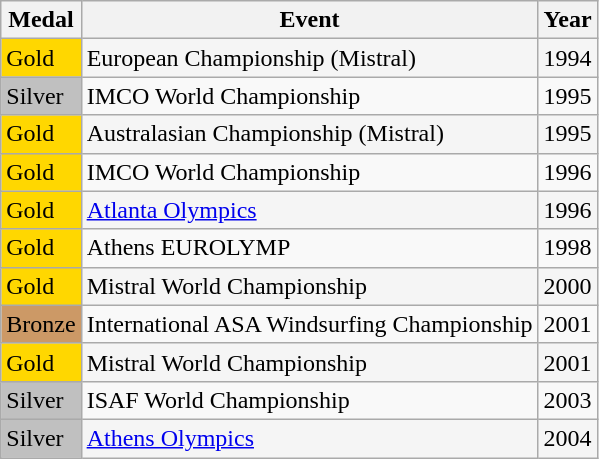<table class="wikitable">
<tr>
<th>Medal</th>
<th>Event</th>
<th>Year</th>
</tr>
<tr bgcolor="#F5F5F5">
<td bgcolor="gold">Gold</td>
<td>European Championship (Mistral)</td>
<td>1994</td>
</tr>
<tr>
<td bgcolor="silver">Silver</td>
<td>IMCO World Championship</td>
<td>1995</td>
</tr>
<tr bgcolor="#F5F5F5">
<td bgcolor="gold">Gold</td>
<td>Australasian Championship (Mistral)</td>
<td>1995</td>
</tr>
<tr>
<td bgcolor="gold">Gold</td>
<td>IMCO World Championship</td>
<td>1996</td>
</tr>
<tr bgcolor="#F5F5F5">
<td bgcolor="gold">Gold</td>
<td><a href='#'>Atlanta Olympics</a></td>
<td>1996</td>
</tr>
<tr>
<td bgcolor="gold">Gold</td>
<td>Athens EUROLYMP</td>
<td>1998</td>
</tr>
<tr bgcolor="#F5F5F5">
<td bgcolor="gold">Gold</td>
<td>Mistral World Championship</td>
<td>2000</td>
</tr>
<tr>
<td bgcolor="#CC9966">Bronze</td>
<td>International ASA Windsurfing Championship</td>
<td>2001</td>
</tr>
<tr bgcolor="#F5F5F5">
<td bgcolor="gold">Gold</td>
<td>Mistral World Championship</td>
<td>2001</td>
</tr>
<tr>
<td bgcolor="silver">Silver</td>
<td>ISAF World Championship</td>
<td>2003</td>
</tr>
<tr bgcolor="#F5F5F5">
<td bgcolor="silver">Silver</td>
<td><a href='#'>Athens Olympics</a></td>
<td>2004</td>
</tr>
</table>
